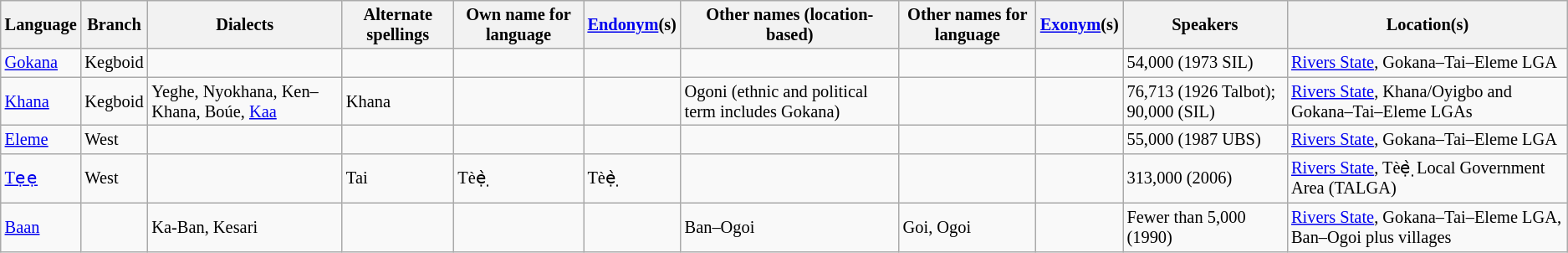<table class="wikitable sortable" | style="font-size: 85%;" |>
<tr>
<th>Language</th>
<th>Branch</th>
<th>Dialects</th>
<th>Alternate spellings</th>
<th>Own name for language</th>
<th><a href='#'>Endonym</a>(s)</th>
<th>Other names (location-based)</th>
<th>Other names for language</th>
<th><a href='#'>Exonym</a>(s)</th>
<th>Speakers</th>
<th>Location(s)</th>
</tr>
<tr>
<td><a href='#'>Gokana</a></td>
<td>Kegboid</td>
<td></td>
<td></td>
<td></td>
<td></td>
<td></td>
<td></td>
<td></td>
<td>54,000 (1973 SIL)</td>
<td><a href='#'>Rivers State</a>, Gokana–Tai–Eleme LGA</td>
</tr>
<tr>
<td><a href='#'>Khana</a></td>
<td>Kegboid</td>
<td>Yeghe, Nyokhana, Ken–Khana, Boúe, <a href='#'>Kaa</a></td>
<td>Khana</td>
<td></td>
<td></td>
<td>Ogoni (ethnic and political term includes Gokana)</td>
<td></td>
<td></td>
<td>76,713 (1926 Talbot); 90,000 (SIL)</td>
<td><a href='#'>Rivers State</a>, Khana/Oyigbo and Gokana–Tai–Eleme LGAs</td>
</tr>
<tr>
<td><a href='#'>Eleme</a></td>
<td>West</td>
<td></td>
<td></td>
<td></td>
<td></td>
<td></td>
<td></td>
<td></td>
<td>55,000 (1987 UBS)</td>
<td><a href='#'>Rivers State</a>, Gokana–Tai–Eleme LGA</td>
</tr>
<tr>
<td><a href='#'>Tẹẹ</a></td>
<td>West</td>
<td></td>
<td>Tai</td>
<td>Tèẹ̀ ̣</td>
<td>Tèẹ̀ ̣</td>
<td></td>
<td></td>
<td></td>
<td>313,000 (2006)</td>
<td><a href='#'>Rivers State</a>, Tèẹ̀ ̣Local Government Area (TALGA)</td>
</tr>
<tr>
<td><a href='#'>Baan</a></td>
<td></td>
<td>Ka-Ban, Kesari</td>
<td></td>
<td></td>
<td></td>
<td>Ban–Ogoi</td>
<td>Goi, Ogoi</td>
<td></td>
<td>Fewer than 5,000 (1990)</td>
<td><a href='#'>Rivers State</a>, Gokana–Tai–Eleme LGA, Ban–Ogoi plus villages</td>
</tr>
</table>
